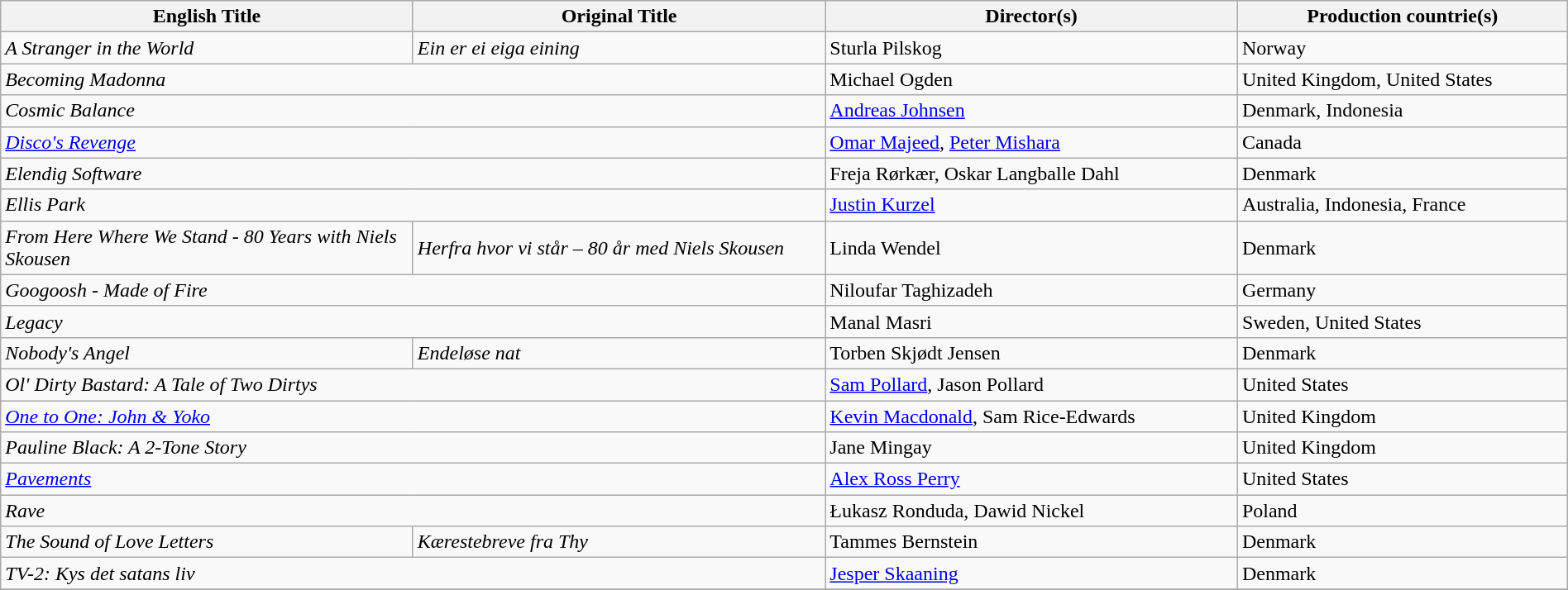<table class="wikitable" style="width:100%; margin-bottom:4px">
<tr>
<th scope="col" width="25%">English Title</th>
<th scope="col" width="25%">Original Title</th>
<th scope="col" width="25%">Director(s)</th>
<th scope="col" width="20%">Production countrie(s)</th>
</tr>
<tr>
<td><em>A Stranger in the World</em></td>
<td><em>Ein er ei eiga eining</em></td>
<td>Sturla Pilskog</td>
<td>Norway</td>
</tr>
<tr>
<td colspan="2"><em>Becoming Madonna</em></td>
<td>Michael Ogden</td>
<td>United Kingdom, United States</td>
</tr>
<tr>
<td colspan="2"><em>Cosmic Balance</em></td>
<td><a href='#'>Andreas Johnsen</a></td>
<td>Denmark, Indonesia</td>
</tr>
<tr>
<td colspan="2"><em><a href='#'>Disco's Revenge</a></em></td>
<td><a href='#'>Omar Majeed</a>, <a href='#'>Peter Mishara</a></td>
<td>Canada</td>
</tr>
<tr>
<td colspan="2"><em>Elendig Software</em></td>
<td>Freja Rørkær, Oskar Langballe Dahl</td>
<td>Denmark</td>
</tr>
<tr>
<td colspan="2"><em>Ellis Park</em></td>
<td><a href='#'>Justin Kurzel</a></td>
<td>Australia, Indonesia, France</td>
</tr>
<tr>
<td><em>From Here Where We Stand - 80 Years with Niels Skousen</em></td>
<td><em>Herfra hvor vi står – 80 år med Niels Skousen</em></td>
<td>Linda Wendel</td>
<td>Denmark</td>
</tr>
<tr>
<td colspan="2"><em>Googoosh - Made of Fire</em></td>
<td>Niloufar Taghizadeh</td>
<td>Germany</td>
</tr>
<tr>
<td colspan="2"><em>Legacy</em></td>
<td>Manal Masri</td>
<td>Sweden, United States</td>
</tr>
<tr>
<td><em>Nobody's Angel</em></td>
<td><em>Endeløse nat</em></td>
<td>Torben Skjødt Jensen</td>
<td>Denmark</td>
</tr>
<tr>
<td colspan="2"><em>Ol' Dirty Bastard: A Tale of Two Dirtys</em></td>
<td><a href='#'>Sam Pollard</a>, Jason Pollard</td>
<td>United States</td>
</tr>
<tr>
<td colspan="2"><em><a href='#'>One to One: John & Yoko</a></em></td>
<td><a href='#'>Kevin Macdonald</a>, Sam Rice-Edwards</td>
<td>United Kingdom</td>
</tr>
<tr>
<td colspan="2"><em>Pauline Black: A 2-Tone Story</em></td>
<td>Jane Mingay</td>
<td>United Kingdom</td>
</tr>
<tr>
<td colspan="2"><em><a href='#'>Pavements</a></em></td>
<td><a href='#'>Alex Ross Perry</a></td>
<td>United States</td>
</tr>
<tr>
<td colspan="2"><em>Rave</em></td>
<td>Łukasz Ronduda, Dawid Nickel</td>
<td>Poland</td>
</tr>
<tr>
<td><em>The Sound of Love Letters</em></td>
<td><em>Kærestebreve fra Thy</em></td>
<td>Tammes Bernstein</td>
<td>Denmark</td>
</tr>
<tr>
<td colspan="2"><em>TV-2: Kys det satans liv</em></td>
<td><a href='#'>Jesper Skaaning</a></td>
<td>Denmark</td>
</tr>
<tr>
</tr>
</table>
